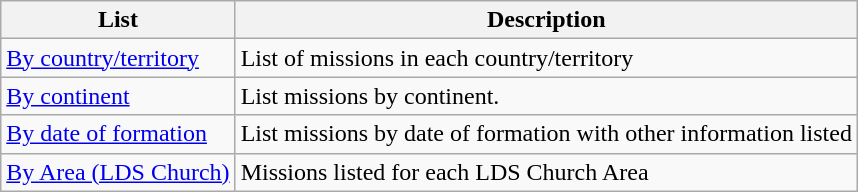<table class="wikitable">
<tr>
<th>List</th>
<th>Description</th>
</tr>
<tr>
<td><a href='#'>By country/territory</a></td>
<td>List of missions in each country/territory</td>
</tr>
<tr>
<td><a href='#'>By continent</a></td>
<td>List missions by continent.</td>
</tr>
<tr>
<td><a href='#'>By date of formation</a></td>
<td>List missions by date of formation with other information listed</td>
</tr>
<tr>
<td><a href='#'>By Area (LDS Church)</a></td>
<td>Missions listed for each LDS Church Area</td>
</tr>
</table>
